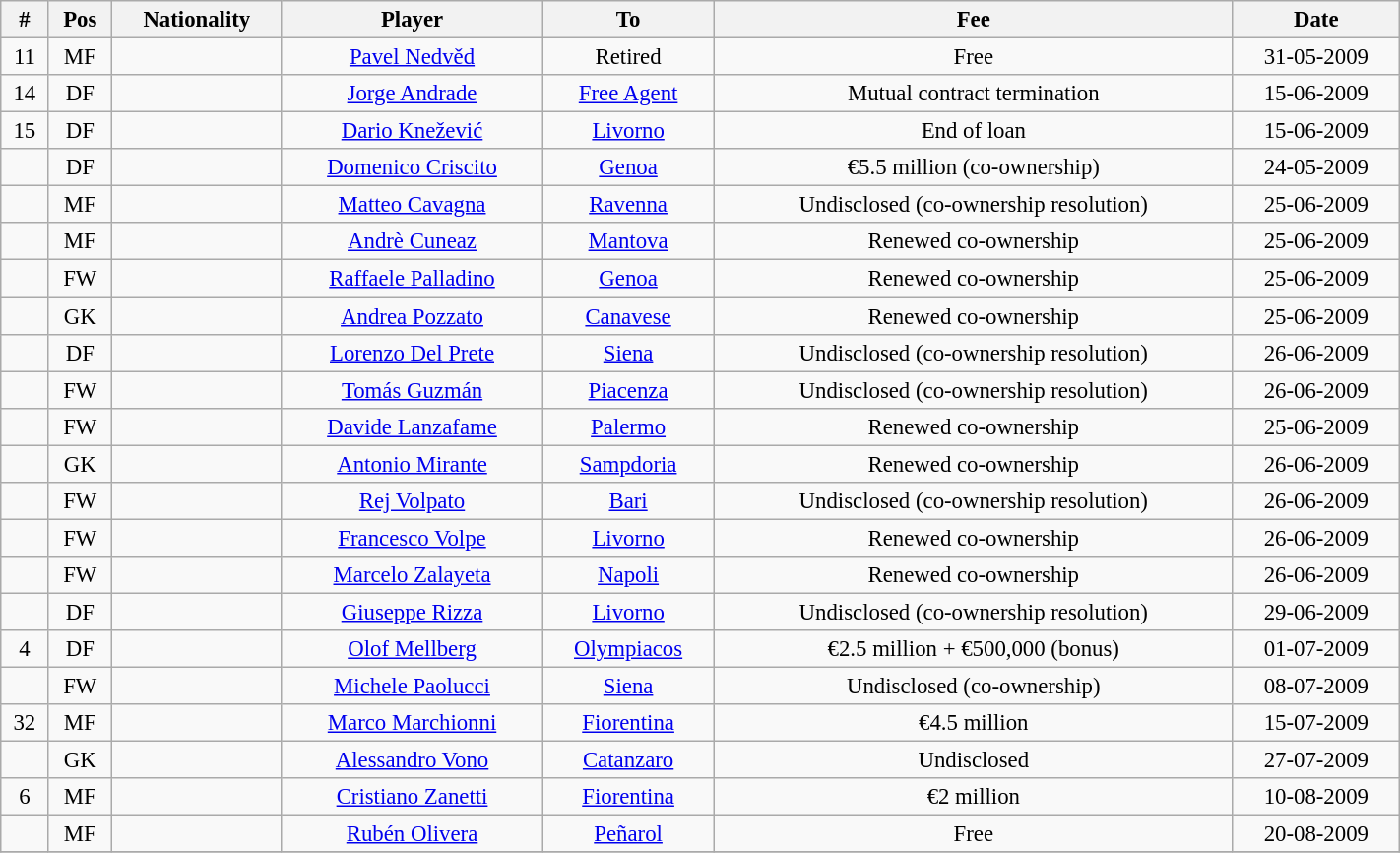<table width=75% class="wikitable" style="text-align:center; font-size:95%; text-align:center">
<tr>
<th><strong>#</strong></th>
<th><strong>Pos</strong></th>
<th><strong>Nationality</strong></th>
<th><strong>Player</strong></th>
<th><strong>To</strong></th>
<th><strong>Fee</strong></th>
<th><strong>Date</strong></th>
</tr>
<tr --->
<td>11</td>
<td>MF</td>
<td></td>
<td><a href='#'>Pavel Nedvěd</a></td>
<td>Retired</td>
<td>Free</td>
<td>31-05-2009</td>
</tr>
<tr --->
<td>14</td>
<td>DF</td>
<td></td>
<td><a href='#'>Jorge Andrade</a></td>
<td><a href='#'>Free Agent</a></td>
<td>Mutual contract termination</td>
<td>15-06-2009</td>
</tr>
<tr --->
<td>15</td>
<td>DF</td>
<td></td>
<td><a href='#'>Dario Knežević</a></td>
<td><a href='#'>Livorno</a></td>
<td>End of loan</td>
<td>15-06-2009</td>
</tr>
<tr --->
<td></td>
<td>DF</td>
<td></td>
<td><a href='#'>Domenico Criscito</a></td>
<td><a href='#'>Genoa</a></td>
<td>€5.5 million (co-ownership)</td>
<td>24-05-2009</td>
</tr>
<tr --->
<td></td>
<td>MF</td>
<td></td>
<td><a href='#'>Matteo Cavagna</a></td>
<td><a href='#'>Ravenna</a></td>
<td>Undisclosed (co-ownership resolution)</td>
<td>25-06-2009</td>
</tr>
<tr --->
<td></td>
<td>MF</td>
<td></td>
<td><a href='#'>Andrè Cuneaz</a></td>
<td><a href='#'>Mantova</a></td>
<td>Renewed co-ownership</td>
<td>25-06-2009</td>
</tr>
<tr --->
<td></td>
<td>FW</td>
<td></td>
<td><a href='#'>Raffaele Palladino</a></td>
<td><a href='#'>Genoa</a></td>
<td>Renewed co-ownership</td>
<td>25-06-2009</td>
</tr>
<tr --->
<td></td>
<td>GK</td>
<td></td>
<td><a href='#'>Andrea Pozzato</a></td>
<td><a href='#'>Canavese</a></td>
<td>Renewed co-ownership</td>
<td>25-06-2009</td>
</tr>
<tr --->
<td></td>
<td>DF</td>
<td></td>
<td><a href='#'>Lorenzo Del Prete</a></td>
<td><a href='#'>Siena</a></td>
<td>Undisclosed (co-ownership resolution)</td>
<td>26-06-2009</td>
</tr>
<tr --->
<td></td>
<td>FW</td>
<td></td>
<td><a href='#'>Tomás Guzmán</a></td>
<td><a href='#'>Piacenza</a></td>
<td>Undisclosed (co-ownership resolution)</td>
<td>26-06-2009</td>
</tr>
<tr --->
<td></td>
<td>FW</td>
<td></td>
<td><a href='#'>Davide Lanzafame</a></td>
<td><a href='#'>Palermo</a></td>
<td>Renewed co-ownership</td>
<td>25-06-2009</td>
</tr>
<tr --->
<td></td>
<td>GK</td>
<td></td>
<td><a href='#'>Antonio Mirante</a></td>
<td><a href='#'>Sampdoria</a></td>
<td>Renewed co-ownership</td>
<td>26-06-2009</td>
</tr>
<tr --->
<td></td>
<td>FW</td>
<td></td>
<td><a href='#'>Rej Volpato</a></td>
<td><a href='#'>Bari</a></td>
<td>Undisclosed (co-ownership resolution)</td>
<td>26-06-2009</td>
</tr>
<tr --->
<td></td>
<td>FW</td>
<td></td>
<td><a href='#'>Francesco Volpe</a></td>
<td><a href='#'>Livorno</a></td>
<td>Renewed co-ownership</td>
<td>26-06-2009</td>
</tr>
<tr --->
<td></td>
<td>FW</td>
<td></td>
<td><a href='#'>Marcelo Zalayeta</a></td>
<td><a href='#'>Napoli</a></td>
<td>Renewed co-ownership</td>
<td>26-06-2009</td>
</tr>
<tr --->
<td></td>
<td>DF</td>
<td></td>
<td><a href='#'>Giuseppe Rizza</a></td>
<td><a href='#'>Livorno</a></td>
<td>Undisclosed (co-ownership resolution)</td>
<td>29-06-2009</td>
</tr>
<tr --->
<td>4</td>
<td>DF</td>
<td></td>
<td><a href='#'>Olof Mellberg</a></td>
<td><a href='#'>Olympiacos</a></td>
<td>€2.5 million + €500,000 (bonus)</td>
<td>01-07-2009</td>
</tr>
<tr --->
<td></td>
<td>FW</td>
<td></td>
<td><a href='#'>Michele Paolucci</a></td>
<td><a href='#'>Siena</a></td>
<td>Undisclosed (co-ownership)</td>
<td>08-07-2009</td>
</tr>
<tr --->
<td>32</td>
<td>MF</td>
<td></td>
<td><a href='#'>Marco Marchionni</a></td>
<td><a href='#'>Fiorentina</a></td>
<td>€4.5 million</td>
<td>15-07-2009</td>
</tr>
<tr --->
<td></td>
<td>GK</td>
<td></td>
<td><a href='#'>Alessandro Vono</a></td>
<td><a href='#'>Catanzaro</a></td>
<td>Undisclosed</td>
<td>27-07-2009</td>
</tr>
<tr --->
<td>6</td>
<td>MF</td>
<td></td>
<td><a href='#'>Cristiano Zanetti</a></td>
<td><a href='#'>Fiorentina</a></td>
<td>€2 million</td>
<td>10-08-2009</td>
</tr>
<tr --->
<td></td>
<td>MF</td>
<td></td>
<td><a href='#'>Rubén Olivera</a></td>
<td><a href='#'>Peñarol</a></td>
<td>Free</td>
<td>20-08-2009</td>
</tr>
<tr --->
</tr>
</table>
